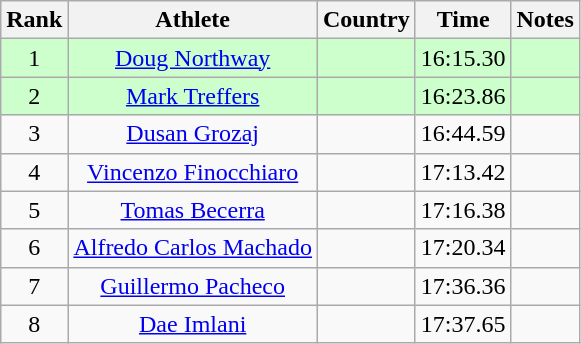<table class="wikitable sortable" style="text-align:center">
<tr>
<th>Rank</th>
<th>Athlete</th>
<th>Country</th>
<th>Time</th>
<th>Notes</th>
</tr>
<tr bgcolor=ccffcc>
<td>1</td>
<td><a href='#'>Doug Northway</a></td>
<td align=left></td>
<td>16:15.30</td>
<td></td>
</tr>
<tr bgcolor=ccffcc>
<td>2</td>
<td><a href='#'>Mark Treffers</a></td>
<td align=left></td>
<td>16:23.86</td>
<td></td>
</tr>
<tr>
<td>3</td>
<td><a href='#'>Dusan Grozaj</a></td>
<td align=left></td>
<td>16:44.59</td>
<td></td>
</tr>
<tr>
<td>4</td>
<td><a href='#'>Vincenzo Finocchiaro</a></td>
<td align=left></td>
<td>17:13.42</td>
<td></td>
</tr>
<tr>
<td>5</td>
<td><a href='#'>Tomas Becerra</a></td>
<td align=left></td>
<td>17:16.38</td>
<td></td>
</tr>
<tr>
<td>6</td>
<td><a href='#'>Alfredo Carlos Machado</a></td>
<td align=left></td>
<td>17:20.34</td>
<td></td>
</tr>
<tr>
<td>7</td>
<td><a href='#'>Guillermo Pacheco</a></td>
<td align=left></td>
<td>17:36.36</td>
<td></td>
</tr>
<tr>
<td>8</td>
<td><a href='#'>Dae Imlani</a></td>
<td align=left></td>
<td>17:37.65</td>
<td></td>
</tr>
</table>
